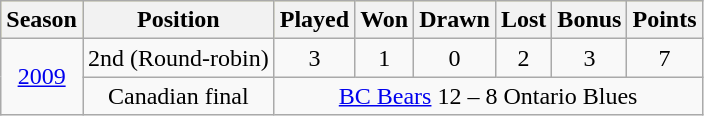<table class="wikitable" style="text-align:center">
<tr style="background:#ff9;">
<th>Season</th>
<th>Position</th>
<th>Played</th>
<th>Won</th>
<th>Drawn</th>
<th>Lost</th>
<th>Bonus</th>
<th>Points</th>
</tr>
<tr>
<td rowspan="2"><a href='#'>2009</a></td>
<td>2nd (Round-robin)</td>
<td>3</td>
<td>1</td>
<td>0</td>
<td>2</td>
<td>3</td>
<td>7</td>
</tr>
<tr>
<td>Canadian final</td>
<td colspan="8"><a href='#'>BC Bears</a> 12 – 8 Ontario Blues</td>
</tr>
</table>
